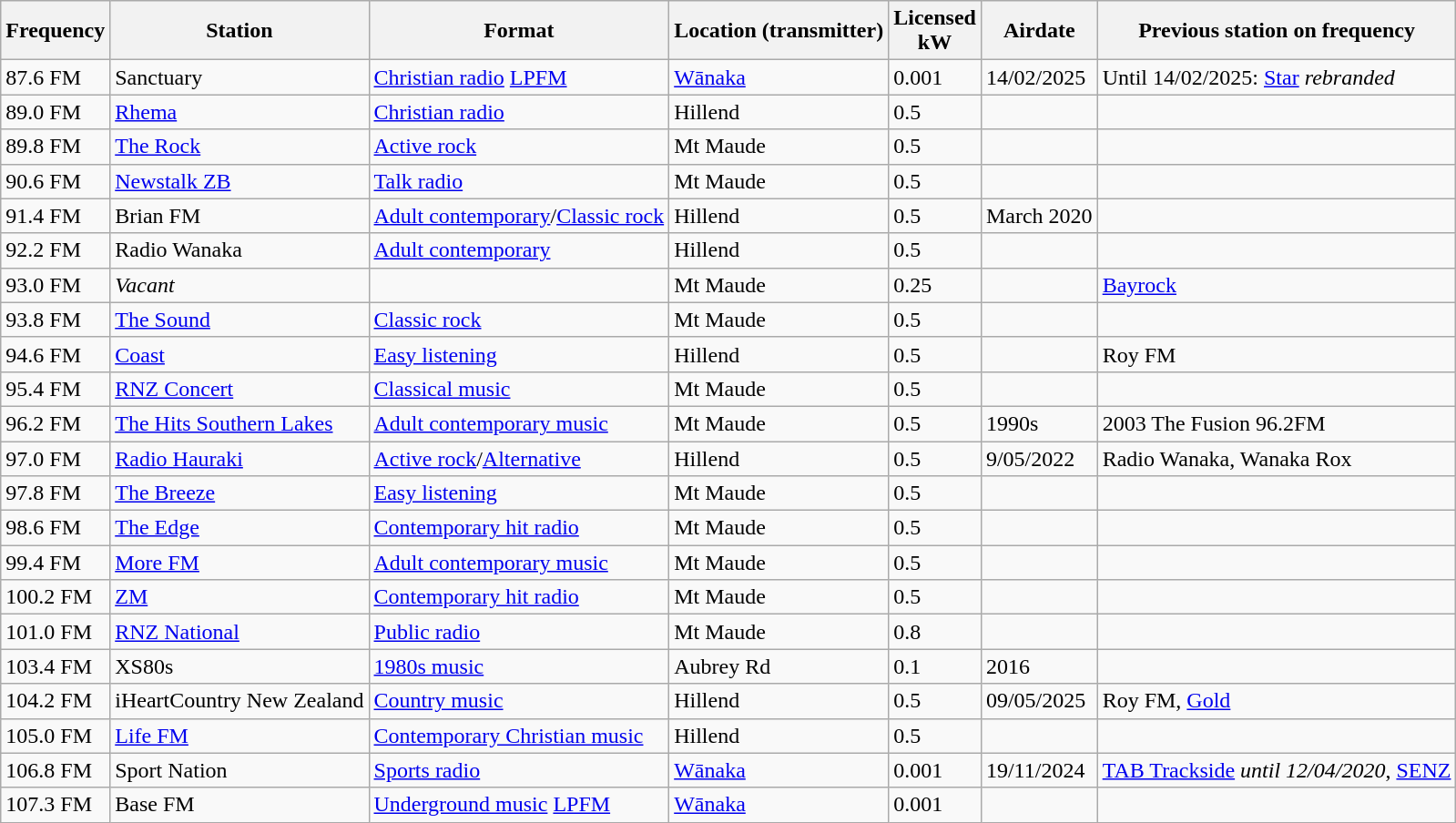<table class="wikitable sortable defaultleft col5right">
<tr>
<th>Frequency</th>
<th>Station</th>
<th>Format</th>
<th>Location (transmitter)</th>
<th>Licensed<br>kW</th>
<th>Airdate</th>
<th>Previous station on frequency</th>
</tr>
<tr>
<td>87.6 FM</td>
<td>Sanctuary</td>
<td><a href='#'>Christian radio</a> <a href='#'>LPFM</a></td>
<td><a href='#'>Wānaka</a></td>
<td>0.001</td>
<td>14/02/2025</td>
<td>Until 14/02/2025: <a href='#'>Star</a> <em>rebranded</em></td>
</tr>
<tr>
<td>89.0 FM</td>
<td><a href='#'>Rhema</a></td>
<td><a href='#'>Christian radio</a></td>
<td>Hillend</td>
<td>0.5</td>
<td></td>
<td></td>
</tr>
<tr>
<td>89.8 FM</td>
<td><a href='#'>The Rock</a></td>
<td><a href='#'>Active rock</a></td>
<td>Mt Maude</td>
<td>0.5</td>
<td></td>
<td></td>
</tr>
<tr>
<td>90.6 FM</td>
<td><a href='#'>Newstalk ZB</a></td>
<td><a href='#'>Talk radio</a></td>
<td>Mt Maude</td>
<td>0.5</td>
<td></td>
<td></td>
</tr>
<tr>
<td>91.4 FM</td>
<td>Brian FM</td>
<td><a href='#'>Adult contemporary</a>/<a href='#'>Classic rock</a></td>
<td>Hillend</td>
<td>0.5</td>
<td>March 2020</td>
<td></td>
</tr>
<tr>
<td>92.2 FM</td>
<td>Radio Wanaka</td>
<td><a href='#'>Adult contemporary</a></td>
<td>Hillend</td>
<td>0.5</td>
<td></td>
<td></td>
</tr>
<tr>
<td>93.0 FM</td>
<td><em>Vacant</em></td>
<td></td>
<td>Mt Maude</td>
<td>0.25</td>
<td></td>
<td><a href='#'>Bayrock</a></td>
</tr>
<tr>
<td>93.8 FM</td>
<td><a href='#'>The Sound</a></td>
<td><a href='#'>Classic rock</a></td>
<td>Mt Maude</td>
<td>0.5</td>
<td></td>
<td></td>
</tr>
<tr>
<td>94.6 FM</td>
<td><a href='#'>Coast</a></td>
<td><a href='#'>Easy listening</a></td>
<td>Hillend</td>
<td>0.5</td>
<td></td>
<td>Roy FM</td>
</tr>
<tr>
<td>95.4 FM</td>
<td><a href='#'>RNZ Concert</a></td>
<td><a href='#'>Classical music</a></td>
<td>Mt Maude</td>
<td>0.5</td>
<td></td>
<td></td>
</tr>
<tr>
<td>96.2 FM</td>
<td><a href='#'>The Hits Southern Lakes</a></td>
<td><a href='#'>Adult contemporary music</a></td>
<td>Mt Maude</td>
<td>0.5</td>
<td>1990s</td>
<td>2003 The Fusion 96.2FM</td>
</tr>
<tr>
<td>97.0 FM</td>
<td><a href='#'>Radio Hauraki</a></td>
<td><a href='#'>Active rock</a>/<a href='#'>Alternative</a></td>
<td>Hillend</td>
<td>0.5</td>
<td>9/05/2022</td>
<td>Radio Wanaka, Wanaka Rox</td>
</tr>
<tr>
<td>97.8 FM</td>
<td><a href='#'>The Breeze</a></td>
<td><a href='#'>Easy listening</a></td>
<td>Mt Maude</td>
<td>0.5</td>
<td></td>
<td></td>
</tr>
<tr>
<td>98.6 FM</td>
<td><a href='#'>The Edge</a></td>
<td><a href='#'>Contemporary hit radio</a></td>
<td>Mt Maude</td>
<td>0.5</td>
<td></td>
<td></td>
</tr>
<tr>
<td>99.4 FM</td>
<td><a href='#'>More FM</a></td>
<td><a href='#'>Adult contemporary music</a></td>
<td>Mt Maude</td>
<td>0.5</td>
<td></td>
<td></td>
</tr>
<tr>
<td>100.2 FM</td>
<td><a href='#'>ZM</a></td>
<td><a href='#'>Contemporary hit radio</a></td>
<td>Mt Maude</td>
<td>0.5</td>
<td></td>
<td></td>
</tr>
<tr>
<td>101.0 FM</td>
<td><a href='#'>RNZ National</a></td>
<td><a href='#'>Public radio</a></td>
<td>Mt Maude</td>
<td>0.8</td>
<td></td>
<td></td>
</tr>
<tr>
<td>103.4 FM</td>
<td>XS80s</td>
<td><a href='#'>1980s music</a></td>
<td>Aubrey Rd</td>
<td>0.1</td>
<td>2016</td>
<td></td>
</tr>
<tr>
<td>104.2 FM</td>
<td>iHeartCountry New Zealand</td>
<td><a href='#'>Country music</a></td>
<td>Hillend</td>
<td>0.5</td>
<td>09/05/2025</td>
<td>Roy FM, <a href='#'>Gold</a></td>
</tr>
<tr>
<td>105.0 FM</td>
<td><a href='#'>Life FM</a></td>
<td><a href='#'>Contemporary Christian music</a></td>
<td>Hillend</td>
<td>0.5</td>
<td></td>
<td></td>
</tr>
<tr>
<td>106.8 FM</td>
<td>Sport Nation</td>
<td><a href='#'>Sports radio</a></td>
<td><a href='#'>Wānaka</a></td>
<td>0.001</td>
<td>19/11/2024</td>
<td><a href='#'>TAB Trackside</a> <em>until 12/04/2020</em>, <a href='#'>SENZ</a></td>
</tr>
<tr>
<td>107.3 FM</td>
<td>Base FM</td>
<td><a href='#'>Underground music</a> <a href='#'>LPFM</a></td>
<td><a href='#'>Wānaka</a></td>
<td>0.001</td>
<td></td>
<td></td>
</tr>
</table>
